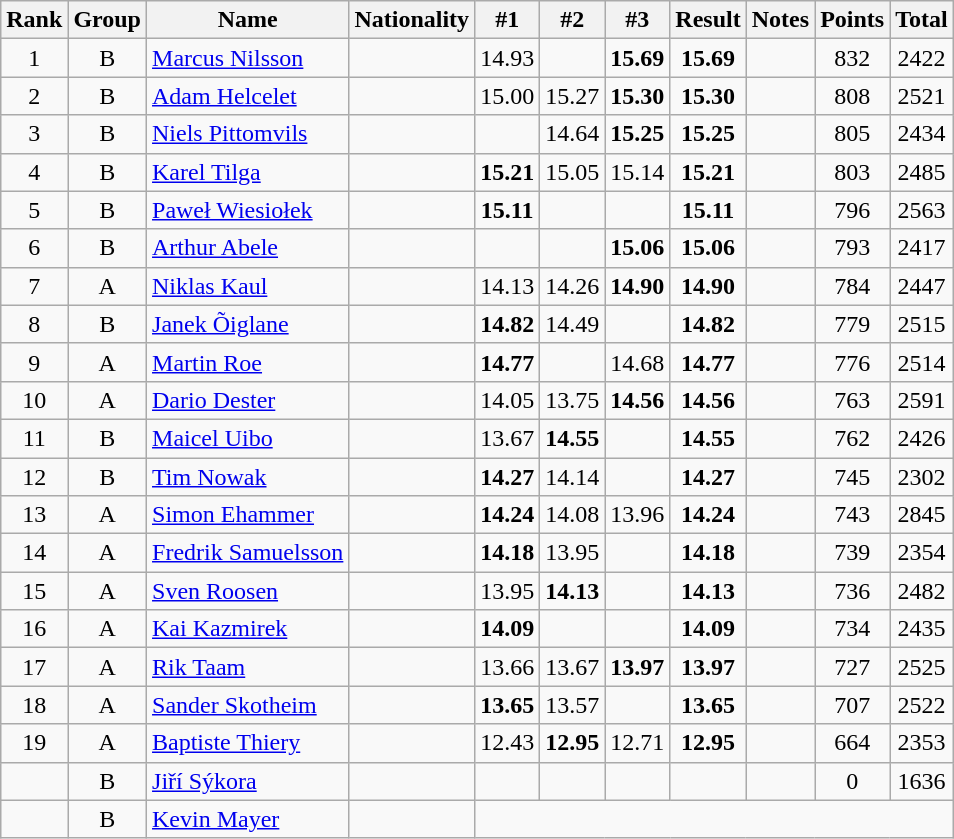<table class="wikitable sortable" style="text-align:center">
<tr>
<th>Rank</th>
<th>Group</th>
<th>Name</th>
<th>Nationality</th>
<th>#1</th>
<th>#2</th>
<th>#3</th>
<th>Result</th>
<th>Notes</th>
<th>Points</th>
<th>Total</th>
</tr>
<tr>
<td>1</td>
<td>B</td>
<td align=left><a href='#'>Marcus Nilsson</a></td>
<td align=left></td>
<td>14.93</td>
<td></td>
<td><strong>15.69</strong></td>
<td><strong>15.69</strong></td>
<td></td>
<td>832</td>
<td>2422</td>
</tr>
<tr>
<td>2</td>
<td>B</td>
<td align=left><a href='#'>Adam Helcelet</a></td>
<td align=left></td>
<td>15.00</td>
<td>15.27</td>
<td><strong>15.30</strong></td>
<td><strong>15.30</strong></td>
<td></td>
<td>808</td>
<td>2521</td>
</tr>
<tr>
<td>3</td>
<td>B</td>
<td align=left><a href='#'>Niels Pittomvils</a></td>
<td align=left></td>
<td></td>
<td>14.64</td>
<td><strong>15.25</strong></td>
<td><strong>15.25</strong></td>
<td></td>
<td>805</td>
<td>2434</td>
</tr>
<tr>
<td>4</td>
<td>B</td>
<td align=left><a href='#'>Karel Tilga</a></td>
<td align=left></td>
<td><strong>15.21</strong></td>
<td>15.05</td>
<td>15.14</td>
<td><strong>15.21</strong></td>
<td></td>
<td>803</td>
<td>2485</td>
</tr>
<tr>
<td>5</td>
<td>B</td>
<td align=left><a href='#'>Paweł Wiesiołek</a></td>
<td align=left></td>
<td><strong>15.11</strong></td>
<td></td>
<td></td>
<td><strong>15.11</strong></td>
<td></td>
<td>796</td>
<td>2563</td>
</tr>
<tr>
<td>6</td>
<td>B</td>
<td align=left><a href='#'>Arthur Abele</a></td>
<td align=left></td>
<td></td>
<td></td>
<td><strong>15.06</strong></td>
<td><strong>15.06</strong></td>
<td></td>
<td>793</td>
<td>2417</td>
</tr>
<tr>
<td>7</td>
<td>A</td>
<td align=left><a href='#'>Niklas Kaul</a></td>
<td align=left></td>
<td>14.13</td>
<td>14.26</td>
<td><strong>14.90</strong></td>
<td><strong>14.90</strong></td>
<td></td>
<td>784</td>
<td>2447</td>
</tr>
<tr>
<td>8</td>
<td>B</td>
<td align=left><a href='#'>Janek Õiglane</a></td>
<td align=left></td>
<td><strong>14.82</strong></td>
<td>14.49</td>
<td></td>
<td><strong>14.82</strong></td>
<td></td>
<td>779</td>
<td>2515</td>
</tr>
<tr>
<td>9</td>
<td>A</td>
<td align=left><a href='#'>Martin Roe</a></td>
<td align=left></td>
<td><strong>14.77</strong></td>
<td></td>
<td>14.68</td>
<td><strong>14.77</strong></td>
<td></td>
<td>776</td>
<td>2514</td>
</tr>
<tr>
<td>10</td>
<td>A</td>
<td align=left><a href='#'>Dario Dester</a></td>
<td align=left></td>
<td>14.05</td>
<td>13.75</td>
<td><strong>14.56</strong></td>
<td><strong>14.56</strong></td>
<td></td>
<td>763</td>
<td>2591</td>
</tr>
<tr>
<td>11</td>
<td>B</td>
<td align=left><a href='#'>Maicel Uibo</a></td>
<td align=left></td>
<td>13.67</td>
<td><strong>14.55</strong></td>
<td></td>
<td><strong>14.55</strong></td>
<td></td>
<td>762</td>
<td>2426</td>
</tr>
<tr>
<td>12</td>
<td>B</td>
<td align=left><a href='#'>Tim Nowak</a></td>
<td align=left></td>
<td><strong>14.27</strong></td>
<td>14.14</td>
<td></td>
<td><strong>14.27</strong></td>
<td></td>
<td>745</td>
<td>2302</td>
</tr>
<tr>
<td>13</td>
<td>A</td>
<td align=left><a href='#'>Simon Ehammer</a></td>
<td align=left></td>
<td><strong>14.24</strong></td>
<td>14.08</td>
<td>13.96</td>
<td><strong>14.24</strong></td>
<td></td>
<td>743</td>
<td>2845</td>
</tr>
<tr>
<td>14</td>
<td>A</td>
<td align=left><a href='#'>Fredrik Samuelsson</a></td>
<td align=left></td>
<td><strong>14.18</strong></td>
<td>13.95</td>
<td></td>
<td><strong>14.18</strong></td>
<td></td>
<td>739</td>
<td>2354</td>
</tr>
<tr>
<td>15</td>
<td>A</td>
<td align=left><a href='#'>Sven Roosen</a></td>
<td align=left></td>
<td>13.95</td>
<td><strong>14.13</strong></td>
<td></td>
<td><strong>14.13</strong></td>
<td></td>
<td>736</td>
<td>2482</td>
</tr>
<tr>
<td>16</td>
<td>A</td>
<td align=left><a href='#'>Kai Kazmirek</a></td>
<td align=left></td>
<td><strong>14.09</strong></td>
<td></td>
<td></td>
<td><strong>14.09</strong></td>
<td></td>
<td>734</td>
<td>2435</td>
</tr>
<tr>
<td>17</td>
<td>A</td>
<td align=left><a href='#'>Rik Taam</a></td>
<td align=left></td>
<td>13.66</td>
<td>13.67</td>
<td><strong>13.97</strong></td>
<td><strong>13.97</strong></td>
<td></td>
<td>727</td>
<td>2525</td>
</tr>
<tr>
<td>18</td>
<td>A</td>
<td align=left><a href='#'>Sander Skotheim</a></td>
<td align=left></td>
<td><strong>13.65</strong></td>
<td>13.57</td>
<td></td>
<td><strong>13.65</strong></td>
<td></td>
<td>707</td>
<td>2522</td>
</tr>
<tr>
<td>19</td>
<td>A</td>
<td align=left><a href='#'>Baptiste Thiery</a></td>
<td align=left></td>
<td>12.43</td>
<td><strong>12.95</strong></td>
<td>12.71</td>
<td><strong>12.95</strong></td>
<td></td>
<td>664</td>
<td>2353</td>
</tr>
<tr>
<td></td>
<td>B</td>
<td align=left><a href='#'>Jiří Sýkora</a></td>
<td align=left></td>
<td></td>
<td></td>
<td></td>
<td><strong></strong></td>
<td></td>
<td>0</td>
<td>1636</td>
</tr>
<tr>
<td></td>
<td>B</td>
<td align=left><a href='#'>Kevin Mayer</a></td>
<td align=left></td>
<td colspan=7></td>
</tr>
</table>
